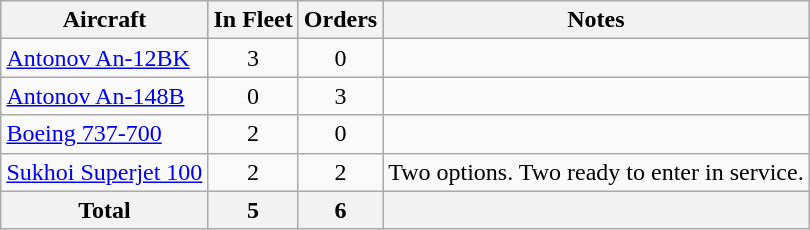<table class="wikitable toccolours" border="1" cellpadding="3" style="border-collapse:collapse;margin:auto;">
<tr style="background:lightblue;">
<th>Aircraft</th>
<th>In Fleet</th>
<th>Orders</th>
<th>Notes</th>
</tr>
<tr>
<td><a href='#'>Antonov An-12BK</a></td>
<td style="text-align:center;">3</td>
<td style="text-align:center;">0</td>
<td></td>
</tr>
<tr>
<td><a href='#'>Antonov An-148B</a></td>
<td style="text-align:center;">0</td>
<td style="text-align:center;">3</td>
<td></td>
</tr>
<tr>
<td><a href='#'>Boeing 737-700</a></td>
<td style="text-align:center;">2</td>
<td style="text-align:center;">0</td>
<td></td>
</tr>
<tr>
<td><a href='#'>Sukhoi Superjet 100</a></td>
<td style="text-align:center;">2</td>
<td style="text-align:center;">2</td>
<td>Two options. Two ready to enter in service.</td>
</tr>
<tr>
<th>Total</th>
<th>5</th>
<th>6</th>
<th></th>
</tr>
</table>
